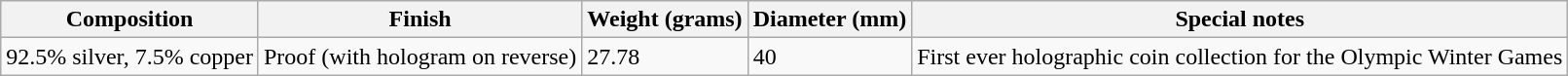<table class="wikitable">
<tr>
<th>Composition</th>
<th>Finish</th>
<th>Weight (grams)</th>
<th>Diameter (mm)</th>
<th>Special notes</th>
</tr>
<tr>
<td>92.5% silver, 7.5% copper</td>
<td>Proof (with hologram on reverse)</td>
<td>27.78</td>
<td>40</td>
<td>First ever holographic coin collection for the Olympic Winter Games</td>
</tr>
</table>
